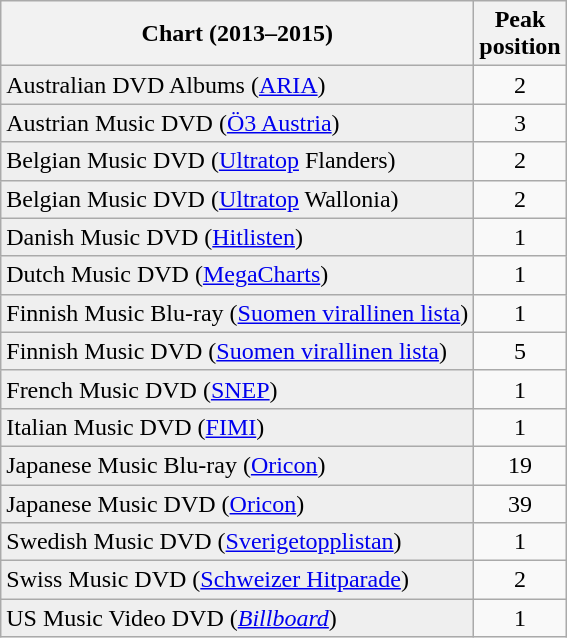<table class="wikitable sortable plainrowheaders">
<tr>
<th>Chart (2013–2015)</th>
<th>Peak<br>position</th>
</tr>
<tr>
<td bgcolor="#efefef">Australian DVD Albums (<a href='#'>ARIA</a>)</td>
<td align="center">2</td>
</tr>
<tr>
<td bgcolor="#efefef">Austrian Music DVD (<a href='#'>Ö3 Austria</a>)</td>
<td align="center">3</td>
</tr>
<tr>
<td bgcolor="#efefef">Belgian Music DVD (<a href='#'>Ultratop</a> Flanders)</td>
<td align="center">2</td>
</tr>
<tr>
<td bgcolor="#efefef">Belgian Music DVD (<a href='#'>Ultratop</a> Wallonia)</td>
<td align="center">2</td>
</tr>
<tr>
<td bgcolor="#efefef">Danish Music DVD (<a href='#'>Hitlisten</a>)</td>
<td align="center">1</td>
</tr>
<tr>
<td bgcolor="#efefef">Dutch Music DVD (<a href='#'>MegaCharts</a>)</td>
<td align="center">1</td>
</tr>
<tr>
<td bgcolor="#efefef">Finnish Music Blu-ray (<a href='#'>Suomen virallinen lista</a>)</td>
<td align="center">1</td>
</tr>
<tr>
<td bgcolor="#efefef">Finnish Music DVD (<a href='#'>Suomen virallinen lista</a>)</td>
<td align="center">5</td>
</tr>
<tr>
<td bgcolor="#efefef">French Music DVD (<a href='#'>SNEP</a>)</td>
<td align="center">1</td>
</tr>
<tr>
<td bgcolor="#efefef">Italian Music DVD (<a href='#'>FIMI</a>)</td>
<td align="center">1</td>
</tr>
<tr>
<td bgcolor="#efefef">Japanese Music Blu-ray (<a href='#'>Oricon</a>)</td>
<td align="center">19</td>
</tr>
<tr>
<td bgcolor="#efefef">Japanese Music DVD (<a href='#'>Oricon</a>)</td>
<td align="center">39</td>
</tr>
<tr>
<td bgcolor="#efefef">Swedish Music DVD (<a href='#'>Sverigetopplistan</a>)</td>
<td align="center">1</td>
</tr>
<tr>
<td bgcolor="#efefef">Swiss Music DVD (<a href='#'>Schweizer Hitparade</a>)</td>
<td align="center">2</td>
</tr>
<tr>
<td bgcolor="#efefef">US Music Video DVD (<em><a href='#'>Billboard</a></em>)</td>
<td align="center">1</td>
</tr>
</table>
